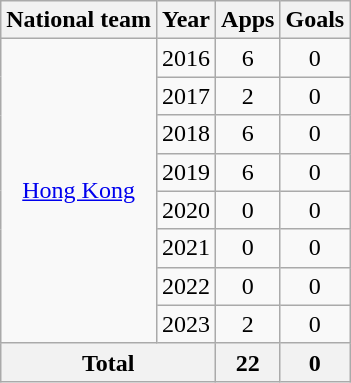<table class="wikitable" style="text-align:center">
<tr>
<th>National team</th>
<th>Year</th>
<th>Apps</th>
<th>Goals</th>
</tr>
<tr>
<td rowspan="8"><a href='#'>Hong Kong</a></td>
<td>2016</td>
<td>6</td>
<td>0</td>
</tr>
<tr>
<td>2017</td>
<td>2</td>
<td>0</td>
</tr>
<tr>
<td>2018</td>
<td>6</td>
<td>0</td>
</tr>
<tr>
<td>2019</td>
<td>6</td>
<td>0</td>
</tr>
<tr>
<td>2020</td>
<td>0</td>
<td>0</td>
</tr>
<tr>
<td>2021</td>
<td>0</td>
<td>0</td>
</tr>
<tr>
<td>2022</td>
<td>0</td>
<td>0</td>
</tr>
<tr>
<td>2023</td>
<td>2</td>
<td>0</td>
</tr>
<tr>
<th colspan=2>Total</th>
<th>22</th>
<th>0</th>
</tr>
</table>
